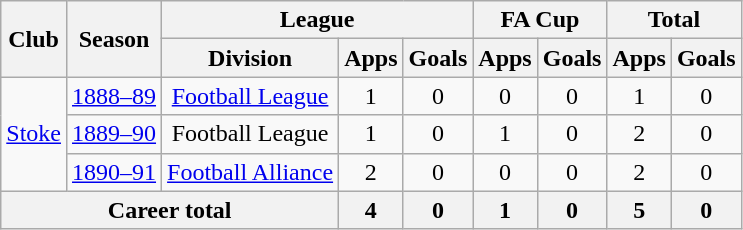<table class="wikitable" style="text-align: center;">
<tr>
<th rowspan="2">Club</th>
<th rowspan="2">Season</th>
<th colspan="3">League</th>
<th colspan="2">FA Cup</th>
<th colspan="2">Total</th>
</tr>
<tr>
<th>Division</th>
<th>Apps</th>
<th>Goals</th>
<th>Apps</th>
<th>Goals</th>
<th>Apps</th>
<th>Goals</th>
</tr>
<tr>
<td rowspan="3" valign="center"><a href='#'>Stoke</a></td>
<td><a href='#'>1888–89</a></td>
<td><a href='#'>Football League</a></td>
<td>1</td>
<td>0</td>
<td>0</td>
<td>0</td>
<td>1</td>
<td>0</td>
</tr>
<tr>
<td><a href='#'>1889–90</a></td>
<td>Football League</td>
<td>1</td>
<td>0</td>
<td>1</td>
<td>0</td>
<td>2</td>
<td>0</td>
</tr>
<tr>
<td><a href='#'>1890–91</a></td>
<td><a href='#'>Football Alliance</a></td>
<td>2</td>
<td>0</td>
<td>0</td>
<td>0</td>
<td>2</td>
<td>0</td>
</tr>
<tr>
<th colspan="3">Career total</th>
<th>4</th>
<th>0</th>
<th>1</th>
<th>0</th>
<th>5</th>
<th>0</th>
</tr>
</table>
